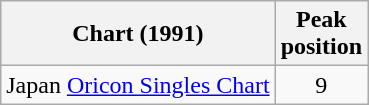<table class="wikitable">
<tr>
<th>Chart (1991)</th>
<th>Peak<br>position</th>
</tr>
<tr>
<td>Japan <a href='#'>Oricon Singles Chart</a></td>
<td align="center">9</td>
</tr>
</table>
